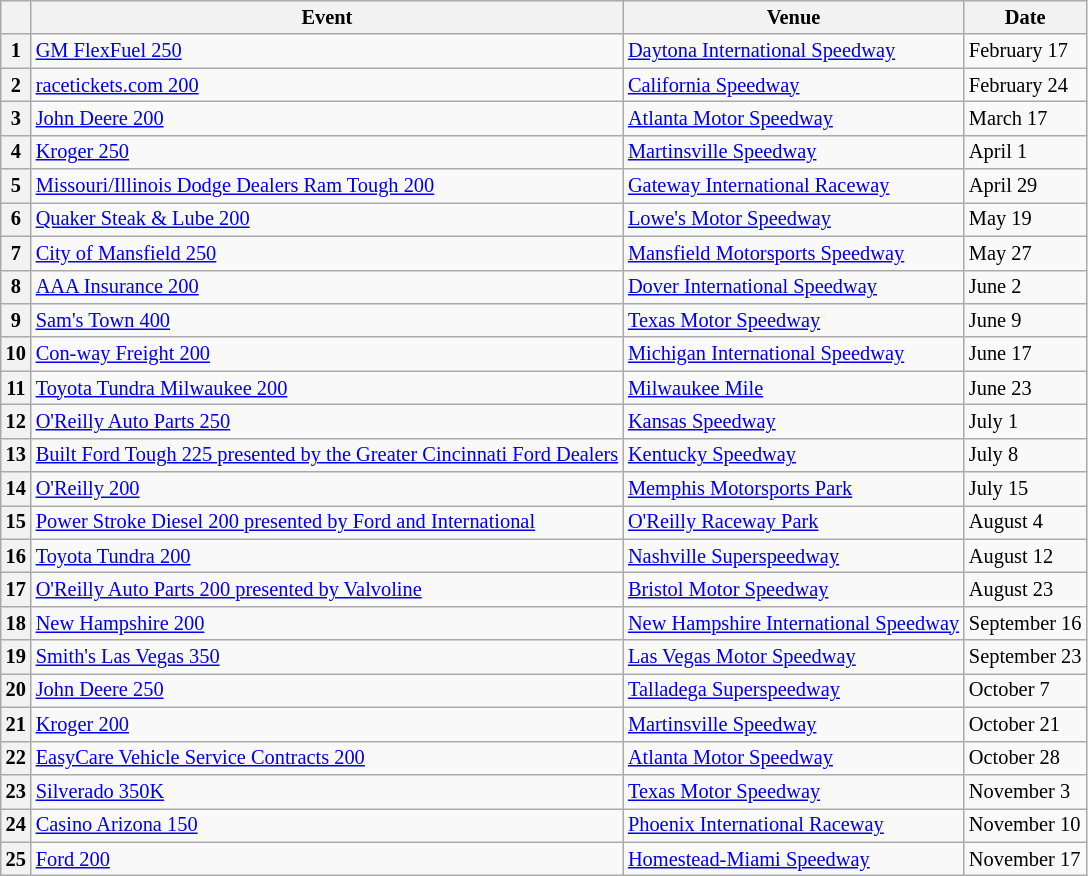<table class="wikitable" style="font-size: 85%;">
<tr>
<th></th>
<th>Event</th>
<th>Venue</th>
<th>Date</th>
</tr>
<tr>
<th>1</th>
<td><a href='#'>GM FlexFuel 250</a></td>
<td><a href='#'>Daytona International Speedway</a></td>
<td>February 17</td>
</tr>
<tr>
<th>2</th>
<td><a href='#'>racetickets.com 200</a></td>
<td><a href='#'>California Speedway</a></td>
<td>February 24</td>
</tr>
<tr>
<th>3</th>
<td><a href='#'>John Deere 200</a></td>
<td><a href='#'>Atlanta Motor Speedway</a></td>
<td>March 17</td>
</tr>
<tr>
<th>4</th>
<td><a href='#'>Kroger 250</a></td>
<td><a href='#'>Martinsville Speedway</a></td>
<td>April 1</td>
</tr>
<tr>
<th>5</th>
<td><a href='#'>Missouri/Illinois Dodge Dealers Ram Tough 200</a></td>
<td><a href='#'>Gateway International Raceway</a></td>
<td>April 29</td>
</tr>
<tr>
<th>6</th>
<td><a href='#'>Quaker Steak & Lube 200</a></td>
<td><a href='#'>Lowe's Motor Speedway</a></td>
<td>May 19</td>
</tr>
<tr>
<th>7</th>
<td><a href='#'>City of Mansfield 250</a></td>
<td><a href='#'>Mansfield Motorsports Speedway</a></td>
<td>May 27</td>
</tr>
<tr>
<th>8</th>
<td><a href='#'>AAA Insurance 200</a></td>
<td><a href='#'>Dover International Speedway</a></td>
<td>June 2</td>
</tr>
<tr>
<th>9</th>
<td><a href='#'>Sam's Town 400</a></td>
<td><a href='#'>Texas Motor Speedway</a></td>
<td>June 9</td>
</tr>
<tr>
<th>10</th>
<td><a href='#'>Con-way Freight 200</a></td>
<td><a href='#'>Michigan International Speedway</a></td>
<td>June 17</td>
</tr>
<tr>
<th>11</th>
<td><a href='#'>Toyota Tundra Milwaukee 200</a></td>
<td><a href='#'>Milwaukee Mile</a></td>
<td>June 23</td>
</tr>
<tr>
<th>12</th>
<td><a href='#'>O'Reilly Auto Parts 250</a></td>
<td><a href='#'>Kansas Speedway</a></td>
<td>July 1</td>
</tr>
<tr>
<th>13</th>
<td><a href='#'>Built Ford Tough 225 presented by the Greater Cincinnati Ford Dealers</a></td>
<td><a href='#'>Kentucky Speedway</a></td>
<td>July 8</td>
</tr>
<tr>
<th>14</th>
<td><a href='#'>O'Reilly 200</a></td>
<td><a href='#'>Memphis Motorsports Park</a></td>
<td>July 15</td>
</tr>
<tr>
<th>15</th>
<td><a href='#'>Power Stroke Diesel 200 presented by Ford and International</a></td>
<td><a href='#'>O'Reilly Raceway Park</a></td>
<td>August 4</td>
</tr>
<tr>
<th>16</th>
<td><a href='#'>Toyota Tundra 200</a></td>
<td><a href='#'>Nashville Superspeedway</a></td>
<td>August 12</td>
</tr>
<tr>
<th>17</th>
<td><a href='#'>O'Reilly Auto Parts 200 presented by Valvoline</a></td>
<td><a href='#'>Bristol Motor Speedway</a></td>
<td>August 23</td>
</tr>
<tr>
<th>18</th>
<td><a href='#'>New Hampshire 200</a></td>
<td><a href='#'>New Hampshire International Speedway</a></td>
<td>September 16</td>
</tr>
<tr>
<th>19</th>
<td><a href='#'>Smith's Las Vegas 350</a></td>
<td><a href='#'>Las Vegas Motor Speedway</a></td>
<td>September 23</td>
</tr>
<tr>
<th>20</th>
<td><a href='#'>John Deere 250</a></td>
<td><a href='#'>Talladega Superspeedway</a></td>
<td>October 7</td>
</tr>
<tr>
<th>21</th>
<td><a href='#'>Kroger 200</a></td>
<td><a href='#'>Martinsville Speedway</a></td>
<td>October 21</td>
</tr>
<tr>
<th>22</th>
<td><a href='#'>EasyCare Vehicle Service Contracts 200</a></td>
<td><a href='#'>Atlanta Motor Speedway</a></td>
<td>October 28</td>
</tr>
<tr>
<th>23</th>
<td><a href='#'>Silverado 350K</a></td>
<td><a href='#'>Texas Motor Speedway</a></td>
<td>November 3</td>
</tr>
<tr>
<th>24</th>
<td><a href='#'>Casino Arizona 150</a></td>
<td><a href='#'>Phoenix International Raceway</a></td>
<td>November 10</td>
</tr>
<tr>
<th>25</th>
<td><a href='#'>Ford 200</a></td>
<td><a href='#'>Homestead-Miami Speedway</a></td>
<td>November 17</td>
</tr>
</table>
